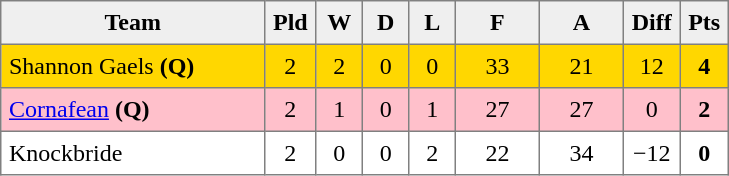<table style=border-collapse:collapse border=1 cellspacing=0 cellpadding=5>
<tr align=center bgcolor=#efefef>
<th width=165>Team</th>
<th width=20>Pld</th>
<th width=20>W</th>
<th width=20>D</th>
<th width=20>L</th>
<th width=45>F</th>
<th width=45>A</th>
<th width=20>Diff</th>
<th width=20>Pts</th>
</tr>
<tr align=center style="background:gold;">
<td style="text-align:left;">Shannon Gaels <strong>(Q)</strong></td>
<td>2</td>
<td>2</td>
<td>0</td>
<td>0</td>
<td>33</td>
<td>21</td>
<td>12</td>
<td><strong>4</strong></td>
</tr>
<tr align=center style="background:#FFC0CB;">
<td style="text-align:left;"><a href='#'>Cornafean</a> <strong>(Q)</strong></td>
<td>2</td>
<td>1</td>
<td>0</td>
<td>1</td>
<td>27</td>
<td>27</td>
<td>0</td>
<td><strong>2</strong></td>
</tr>
<tr align=center style="background:#FFFFFF;">
<td style="text-align:left;">Knockbride</td>
<td>2</td>
<td>0</td>
<td>0</td>
<td>2</td>
<td>22</td>
<td>34</td>
<td>−12</td>
<td><strong>0</strong></td>
</tr>
</table>
